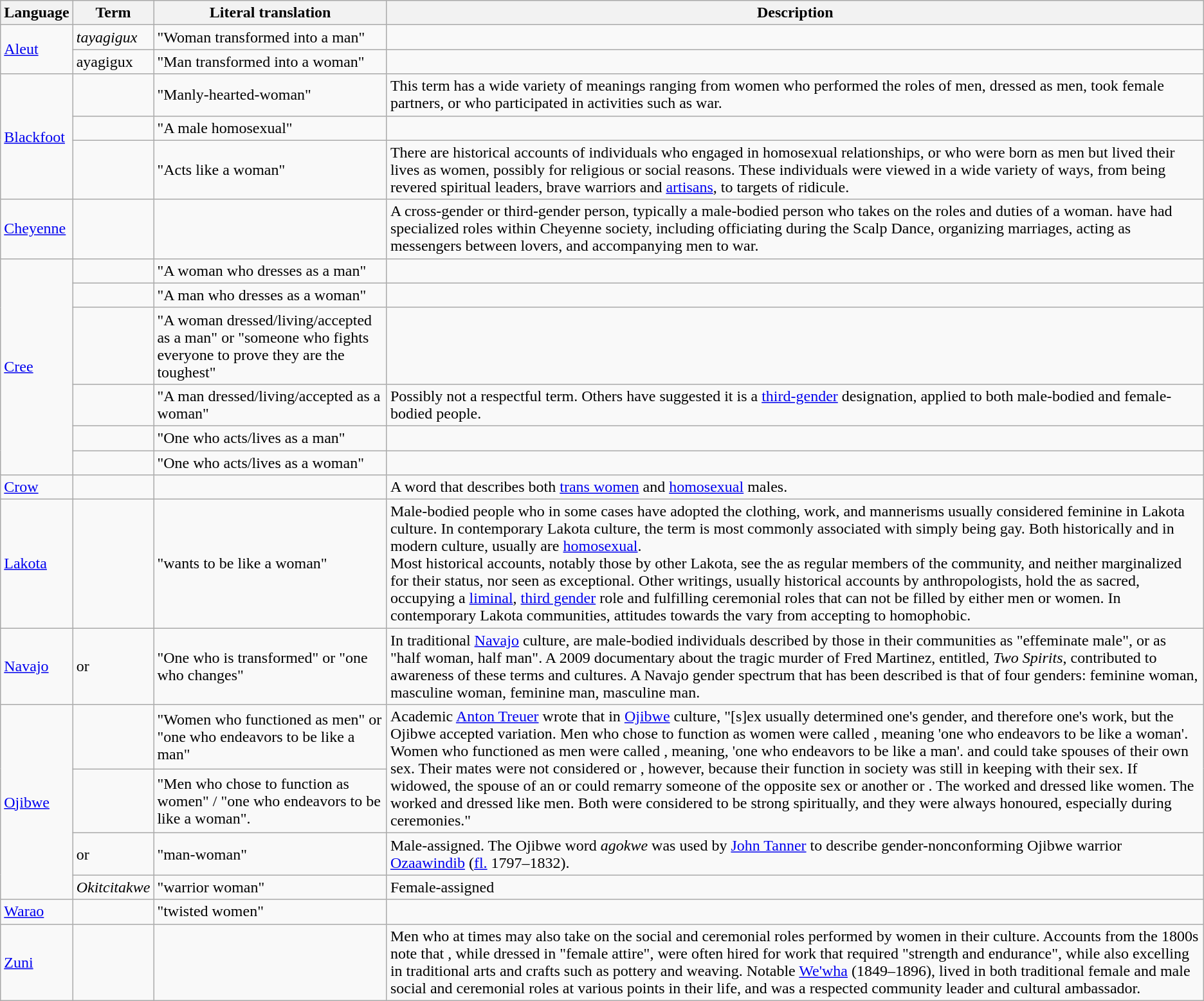<table class="wikitable">
<tr>
<th>Language</th>
<th>Term</th>
<th>Literal translation</th>
<th>Description</th>
</tr>
<tr>
<td rowspan="2"><a href='#'>Aleut</a></td>
<td><em>tayagigux<strong></td>
<td>"Woman transformed into a man"</td>
<td></td>
</tr>
<tr>
<td></em>ayagigux</strong></td>
<td>"Man transformed into a woman"</td>
<td></td>
</tr>
<tr>
<td rowspan="3"><a href='#'>Blackfoot</a></td>
<td></td>
<td>"Manly-hearted-woman"</td>
<td>This term has a wide variety of meanings ranging from women who performed the roles of men, dressed as men, took female partners, or who participated in activities such as war.</td>
</tr>
<tr>
<td></td>
<td>"A male homosexual"</td>
<td></td>
</tr>
<tr>
<td></td>
<td>"Acts like a woman"</td>
<td>There are historical accounts of individuals who engaged in homosexual relationships, or who were born as men but lived their lives as women, possibly for religious or social reasons. These individuals were viewed in a wide variety of ways, from being revered spiritual leaders, brave warriors and <a href='#'>artisans</a>, to targets of ridicule.</td>
</tr>
<tr>
<td><a href='#'>Cheyenne</a></td>
<td></td>
<td></td>
<td>A cross-gender or third-gender person, typically a male-bodied person who takes on the roles and duties of a woman.  have had specialized roles within Cheyenne society, including officiating during the Scalp Dance, organizing marriages, acting as messengers between lovers, and accompanying men to war.</td>
</tr>
<tr>
<td rowspan="6"><a href='#'>Cree</a></td>
<td></td>
<td>"A woman who dresses as a man"</td>
<td></td>
</tr>
<tr>
<td></td>
<td>"A man who dresses as a woman"</td>
<td></td>
</tr>
<tr>
<td></td>
<td>"A woman dressed/living/accepted as a man" or "someone who fights everyone to prove they are the toughest"</td>
<td></td>
</tr>
<tr>
<td></td>
<td>"A man dressed/living/accepted as a woman"</td>
<td>Possibly not a respectful term. Others have suggested it is a <a href='#'>third-gender</a> designation, applied to both male-bodied and female-bodied people.</td>
</tr>
<tr>
<td></td>
<td>"One who acts/lives as a man"</td>
<td></td>
</tr>
<tr>
<td></td>
<td>"One who acts/lives as a woman"</td>
<td></td>
</tr>
<tr>
<td><a href='#'>Crow</a></td>
<td></td>
<td></td>
<td>A word that describes both <a href='#'>trans women</a> and <a href='#'>homosexual</a> males.</td>
</tr>
<tr>
<td><a href='#'>Lakota</a></td>
<td></td>
<td>"wants to be like a woman"</td>
<td>Male-bodied people who in some cases have adopted the clothing, work, and mannerisms usually considered feminine in Lakota culture. In contemporary Lakota culture, the term is most commonly associated with simply being gay. Both historically and in modern culture, usually  are <a href='#'>homosexual</a>.<br>Most historical accounts, notably those by other Lakota, see the  as regular members of the community, and neither marginalized for their status, nor seen as exceptional. Other writings, usually historical accounts by anthropologists, hold the  as sacred, occupying a <a href='#'>liminal</a>, <a href='#'>third gender</a> role and fulfilling ceremonial roles that can not be filled by either men or women. In contemporary Lakota communities, attitudes towards the  vary from accepting to homophobic.</td>
</tr>
<tr>
<td><a href='#'>Navajo</a></td>
<td> or </td>
<td>"One who is transformed" or "one who changes"</td>
<td>In traditional <a href='#'>Navajo</a> culture,  are male-bodied individuals described by those in their communities as "effeminate male", or as "half woman, half man". A 2009 documentary about the tragic murder of  Fred Martinez, entitled, <em>Two Spirits</em>, contributed to awareness of these terms and cultures. A Navajo gender spectrum that has been described is that of four genders: feminine woman, masculine woman, feminine man, masculine man.</td>
</tr>
<tr>
<td rowspan="4"><a href='#'>Ojibwe</a></td>
<td></td>
<td>"Women who functioned as men" or "one who endeavors to be like a man"</td>
<td rowspan="2">Academic <a href='#'>Anton Treuer</a> wrote that in <a href='#'>Ojibwe</a> culture, "[s]ex usually determined one's gender, and therefore one's work, but the Ojibwe accepted variation. Men who chose to function as women were called , meaning 'one who endeavors to be like a woman'. Women who functioned as men were called , meaning, 'one who endeavors to be like a man'.  and  could take spouses of their own sex. Their mates were not considered  or , however, because their function in society was still in keeping with their sex. If widowed, the spouse of an  or  could remarry someone of the opposite sex or another  or . The  worked and dressed like women. The  worked and dressed like men. Both were considered to be strong spiritually, and they were always honoured, especially during ceremonies."</td>
</tr>
<tr>
<td></td>
<td>"Men who chose to function as women" / "one who endeavors to be like a woman".</td>
</tr>
<tr>
<td> or </td>
<td>"man-woman"</td>
<td>Male-assigned. The Ojibwe word <em>agokwe</em> was used by <a href='#'>John Tanner</a> to describe gender-nonconforming Ojibwe warrior <a href='#'>Ozaawindib</a> (<a href='#'>fl.</a> 1797–1832).</td>
</tr>
<tr>
<td><em>Okitcitakwe</em></td>
<td>"warrior woman"</td>
<td>Female-assigned</td>
</tr>
<tr>
<td><a href='#'>Warao</a></td>
<td></td>
<td>"twisted women"</td>
<td></td>
</tr>
<tr>
<td><a href='#'>Zuni</a></td>
<td></td>
<td></td>
<td>Men who at times may also take on the social and ceremonial roles performed by women in their culture. Accounts from the 1800s note that , while dressed in "female attire", were often hired for work that required "strength and endurance", while also excelling in traditional arts and crafts such as pottery and weaving. Notable  <a href='#'>We'wha</a> (1849–1896), lived in both traditional female and male social and ceremonial roles at various points in their life, and was a respected community leader and cultural ambassador.</td>
</tr>
</table>
